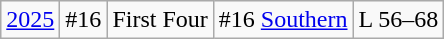<table class="wikitable">
<tr align="center">
<td><a href='#'>2025</a></td>
<td>#16</td>
<td>First Four</td>
<td>#16 <a href='#'>Southern</a></td>
<td>L 56–68</td>
</tr>
</table>
